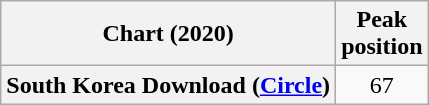<table class="wikitable sortable plainrowheaders" style="text-align:center">
<tr>
<th scope="col">Chart (2020)</th>
<th scope="col">Peak<br>position</th>
</tr>
<tr>
<th scope="row">South Korea Download (<a href='#'>Circle</a>)</th>
<td>67</td>
</tr>
</table>
